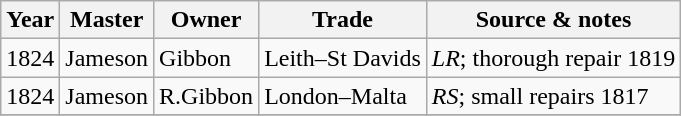<table class=" wikitable">
<tr>
<th>Year</th>
<th>Master</th>
<th>Owner</th>
<th>Trade</th>
<th>Source & notes</th>
</tr>
<tr>
<td>1824</td>
<td>Jameson</td>
<td>Gibbon</td>
<td>Leith–St Davids</td>
<td><em>LR</em>; thorough repair 1819</td>
</tr>
<tr>
<td>1824</td>
<td>Jameson</td>
<td>R.Gibbon</td>
<td>London–Malta</td>
<td><em>RS</em>; small repairs 1817</td>
</tr>
<tr>
</tr>
</table>
